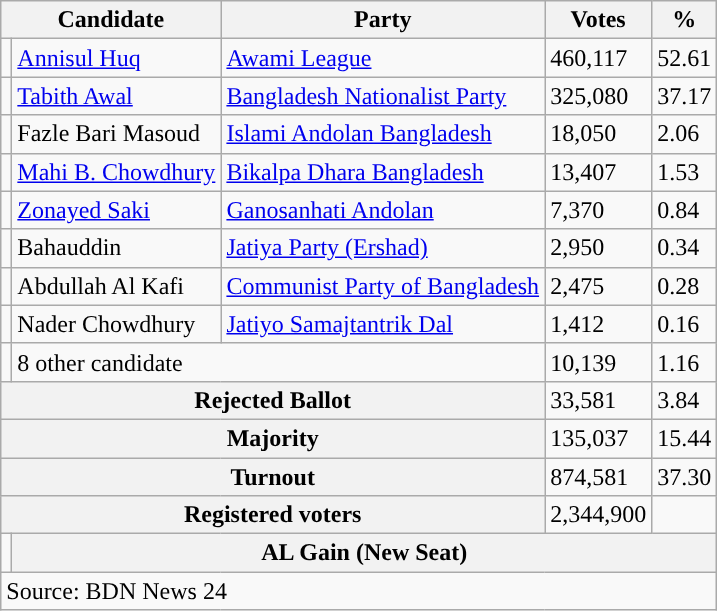<table class=wikitable style=text-align:left>
<tr>
<th colspan=2>Candidate</th>
<th>Party</th>
<th>Votes</th>
<th>%</th>
</tr>
<tr>
<td bgcolor=></td>
<td align=left><a href='#'>Annisul Huq</a></td>
<td align=left><a href='#'>Awami League</a></td>
<td>460,117</td>
<td>52.61</td>
</tr>
<tr>
<td bgcolor=></td>
<td align=left><a href='#'>Tabith Awal</a></td>
<td align=left><a href='#'>Bangladesh Nationalist Party</a></td>
<td>325,080</td>
<td>37.17</td>
</tr>
<tr>
<td bgcolor=></td>
<td align=left>Fazle Bari Masoud</td>
<td align=left><a href='#'>Islami Andolan Bangladesh</a></td>
<td>18,050</td>
<td>2.06</td>
</tr>
<tr>
<td bgcolor=></td>
<td align=left><a href='#'>Mahi B. Chowdhury</a></td>
<td align=left><a href='#'>Bikalpa Dhara Bangladesh</a></td>
<td>13,407</td>
<td>1.53</td>
</tr>
<tr>
<td bgcolor=></td>
<td align=left><a href='#'>Zonayed Saki</a></td>
<td align=left><a href='#'>Ganosanhati Andolan</a></td>
<td>7,370</td>
<td>0.84</td>
</tr>
<tr>
<td bgcolor=></td>
<td align=left>Bahauddin</td>
<td align=left><a href='#'>Jatiya Party (Ershad)</a></td>
<td>2,950</td>
<td>0.34</td>
</tr>
<tr>
<td bgcolor=></td>
<td align=left>Abdullah Al Kafi</td>
<td align=left><a href='#'>Communist Party of Bangladesh</a></td>
<td>2,475</td>
<td>0.28</td>
</tr>
<tr>
<td bgcolor=></td>
<td align=left>Nader Chowdhury</td>
<td align=left><a href='#'>Jatiyo Samajtantrik Dal</a></td>
<td>1,412</td>
<td>0.16</td>
</tr>
<tr>
<td></td>
<td colspan="2" align=left>8 other candidate</td>
<td>10,139</td>
<td>1.16</td>
</tr>
<tr>
<th align=right colspan=3>Rejected Ballot</th>
<td>33,581</td>
<td>3.84</td>
</tr>
<tr>
<th align=right colspan="3">Majority</th>
<td>135,037</td>
<td>15.44</td>
</tr>
<tr>
<th align=right colspan=3><strong>Turnout</strong></th>
<td>874,581</td>
<td>37.30</td>
</tr>
<tr>
<th align=right colspan=3>Registered voters</th>
<td>2,344,900</td>
<td></td>
</tr>
<tr>
<td style="background-color:"></td>
<th align=left colspan=4>AL Gain (New Seat)</th>
</tr>
<tr>
<td colspan=5 align=left>Source: BDN News 24</td>
</tr>
</table>
